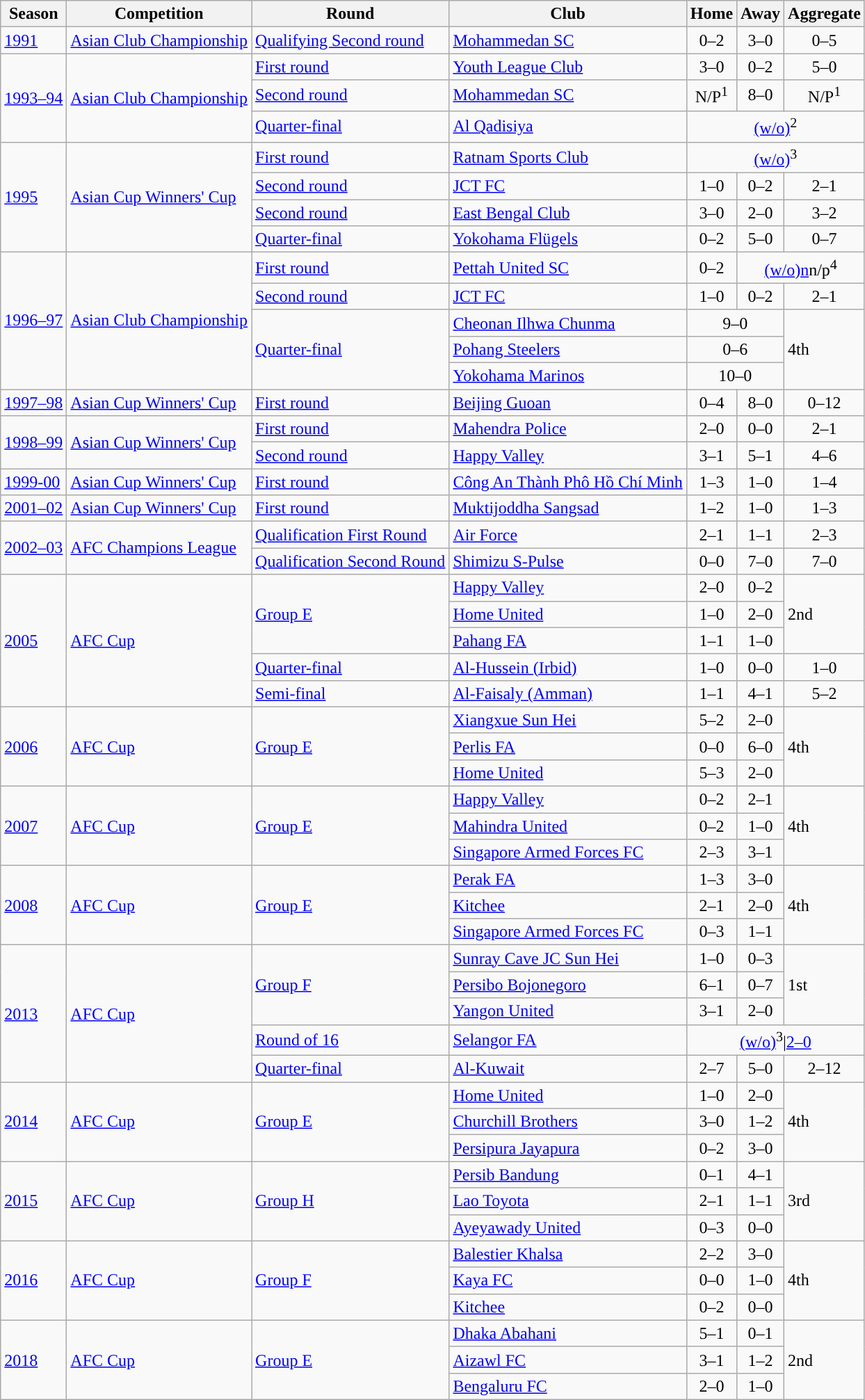<table class="wikitable">
<tr>
<th>Season</th>
<th>Competition</th>
<th>Round</th>
<th>Club</th>
<th>Home</th>
<th>Away</th>
<th>Aggregate</th>
</tr>
<tr>
<td><a href='#'>1991</a></td>
<td><a href='#'>Asian Club Championship</a></td>
<td><a href='#'>Qualifying Second round</a></td>
<td> <a href='#'>Mohammedan SC</a></td>
<td style="text-align:center;">0–2</td>
<td style="text-align:center;">3–0</td>
<td style="text-align:center;">0–5</td>
</tr>
<tr>
<td rowspan="3"><a href='#'>1993–94</a></td>
<td rowspan="3"><a href='#'>Asian Club Championship</a></td>
<td><a href='#'>First round</a></td>
<td> <a href='#'>Youth League Club</a></td>
<td style="text-align:center;">3–0</td>
<td style="text-align:center;">0–2</td>
<td style="text-align:center;">5–0</td>
</tr>
<tr>
<td><a href='#'>Second round</a></td>
<td> <a href='#'>Mohammedan SC</a></td>
<td style="text-align:center;">N/P<sup>1</sup></td>
<td style="text-align:center;">8–0</td>
<td style="text-align:center;">N/P<sup>1</sup></td>
</tr>
<tr>
<td><a href='#'>Quarter-final</a></td>
<td> <a href='#'>Al Qadisiya</a></td>
<td colspan=3; style="text-align:center;"><a href='#'>(w/o)</a><sup>2</sup></td>
</tr>
<tr>
<td rowspan="4"><a href='#'>1995</a></td>
<td rowspan="4"><a href='#'>Asian Cup Winners' Cup</a></td>
<td><a href='#'>First round</a></td>
<td> <a href='#'>Ratnam Sports Club</a></td>
<td colspan=3; style="text-align:center;"><a href='#'>(w/o)</a><sup>3</sup></td>
</tr>
<tr>
<td><a href='#'>Second round</a></td>
<td> <a href='#'>JCT FC</a></td>
<td style="text-align:center;">1–0</td>
<td style="text-align:center;">0–2</td>
<td style="text-align:center;">2–1</td>
</tr>
<tr>
<td><a href='#'>Second round</a></td>
<td> <a href='#'>East Bengal Club</a></td>
<td style="text-align:center;">3–0</td>
<td style="text-align:center;">2–0</td>
<td style="text-align:center;">3–2</td>
</tr>
<tr>
<td><a href='#'>Quarter-final</a></td>
<td> <a href='#'>Yokohama Flügels</a></td>
<td style="text-align:center;">0–2</td>
<td style="text-align:center;">5–0</td>
<td style="text-align:center;">0–7</td>
</tr>
<tr>
<td rowspan="5"><a href='#'>1996–97</a></td>
<td rowspan="5"><a href='#'>Asian Club Championship</a></td>
<td><a href='#'>First round</a></td>
<td> <a href='#'>Pettah United SC</a></td>
<td style="text-align:center;">0–2</td>
<td colspan=2; style="text-align:center;"><a href='#'>(w/o)n</a>n/p<sup>4</sup></td>
</tr>
<tr>
<td><a href='#'>Second round</a></td>
<td> <a href='#'>JCT FC</a></td>
<td style="text-align:center;">1–0</td>
<td style="text-align:center;">0–2</td>
<td style="text-align:center;">2–1</td>
</tr>
<tr>
<td rowspan="3"><a href='#'>Quarter-final</a></td>
<td> <a href='#'>Cheonan Ilhwa Chunma</a></td>
<td colspan=2; style="text-align:center;">9–0</td>
<td rowspan="3">4th</td>
</tr>
<tr>
<td> <a href='#'>Pohang Steelers</a></td>
<td colspan=2; style="text-align:center;">0–6</td>
</tr>
<tr>
<td> <a href='#'>Yokohama Marinos</a></td>
<td colspan=2; style="text-align:center;">10–0</td>
</tr>
<tr>
<td><a href='#'>1997–98</a></td>
<td><a href='#'>Asian Cup Winners' Cup</a></td>
<td><a href='#'>First round</a></td>
<td> <a href='#'>Beijing Guoan</a></td>
<td style="text-align:center;">0–4</td>
<td style="text-align:center;">8–0</td>
<td style="text-align:center;">0–12</td>
</tr>
<tr>
<td rowspan="2"><a href='#'>1998–99</a></td>
<td rowspan="2"><a href='#'>Asian Cup Winners' Cup</a></td>
<td><a href='#'>First round</a></td>
<td> <a href='#'>Mahendra Police</a></td>
<td style="text-align:center;">2–0</td>
<td style="text-align:center;">0–0</td>
<td style="text-align:center;">2–1</td>
</tr>
<tr>
<td><a href='#'>Second round</a></td>
<td> <a href='#'>Happy Valley</a></td>
<td style="text-align:center;">3–1</td>
<td style="text-align:center;">5–1</td>
<td style="text-align:center;">4–6</td>
</tr>
<tr>
<td><a href='#'>1999-00</a></td>
<td><a href='#'>Asian Cup Winners' Cup</a></td>
<td><a href='#'>First round</a></td>
<td> <a href='#'>Công An Thành Phô Hồ Chí Minh</a></td>
<td style="text-align:center;">1–3</td>
<td style="text-align:center;">1–0</td>
<td style="text-align:center;">1–4</td>
</tr>
<tr>
<td><a href='#'>2001–02</a></td>
<td><a href='#'>Asian Cup Winners' Cup</a></td>
<td><a href='#'>First round</a></td>
<td> <a href='#'>Muktijoddha Sangsad</a></td>
<td style="text-align:center;">1–2</td>
<td style="text-align:center;">1–0</td>
<td style="text-align:center;">1–3</td>
</tr>
<tr>
<td rowspan="2"><a href='#'>2002–03</a></td>
<td rowspan="2"><a href='#'>AFC Champions League</a></td>
<td><a href='#'>Qualification First Round</a></td>
<td> <a href='#'>Air Force</a></td>
<td style="text-align:center;">2–1</td>
<td style="text-align:center;">1–1</td>
<td style="text-align:center;">2–3</td>
</tr>
<tr>
<td><a href='#'>Qualification Second Round</a></td>
<td> <a href='#'>Shimizu S-Pulse</a></td>
<td style="text-align:center;">0–0</td>
<td style="text-align:center;">7–0</td>
<td style="text-align:center;">7–0</td>
</tr>
<tr>
<td rowspan="5"><a href='#'>2005</a></td>
<td rowspan="5"><a href='#'>AFC Cup</a></td>
<td rowspan="3"><a href='#'>Group E</a></td>
<td> <a href='#'>Happy Valley</a></td>
<td style="text-align:center;">2–0</td>
<td style="text-align:center;">0–2</td>
<td rowspan="3">2nd</td>
</tr>
<tr>
<td> <a href='#'>Home United</a></td>
<td style="text-align:center;">1–0</td>
<td style="text-align:center;">2–0</td>
</tr>
<tr>
<td> <a href='#'>Pahang FA</a></td>
<td style="text-align:center;">1–1</td>
<td style="text-align:center;">1–0</td>
</tr>
<tr>
<td><a href='#'>Quarter-final</a></td>
<td> <a href='#'>Al-Hussein (Irbid)</a></td>
<td style="text-align:center;">1–0</td>
<td style="text-align:center;">0–0</td>
<td style="text-align:center;">1–0</td>
</tr>
<tr>
<td><a href='#'>Semi-final</a></td>
<td> <a href='#'>Al-Faisaly (Amman)</a></td>
<td style="text-align:center;">1–1</td>
<td style="text-align:center;">4–1</td>
<td style="text-align:center;">5–2</td>
</tr>
<tr>
<td rowspan="3"><a href='#'>2006</a></td>
<td rowspan="3"><a href='#'>AFC Cup</a></td>
<td rowspan="3"><a href='#'>Group E</a></td>
<td> <a href='#'>Xiangxue Sun Hei</a></td>
<td style="text-align:center;">5–2</td>
<td style="text-align:center;">2–0</td>
<td rowspan="3">4th</td>
</tr>
<tr>
<td> <a href='#'>Perlis FA</a></td>
<td style="text-align:center;">0–0</td>
<td style="text-align:center;">6–0</td>
</tr>
<tr>
<td> <a href='#'>Home United</a></td>
<td style="text-align:center;">5–3</td>
<td style="text-align:center;">2–0</td>
</tr>
<tr>
<td rowspan="3"><a href='#'>2007</a></td>
<td rowspan="3"><a href='#'>AFC Cup</a></td>
<td rowspan="3"><a href='#'>Group E</a></td>
<td> <a href='#'>Happy Valley</a></td>
<td style="text-align:center;">0–2</td>
<td style="text-align:center;">2–1</td>
<td rowspan="3">4th</td>
</tr>
<tr>
<td> <a href='#'>Mahindra United</a></td>
<td style="text-align:center;">0–2</td>
<td style="text-align:center;">1–0</td>
</tr>
<tr>
<td> <a href='#'>Singapore Armed Forces FC</a></td>
<td style="text-align:center;">2–3</td>
<td style="text-align:center;">3–1</td>
</tr>
<tr>
<td rowspan="3"><a href='#'>2008</a></td>
<td rowspan="3"><a href='#'>AFC Cup</a></td>
<td rowspan="3"><a href='#'>Group E</a></td>
<td> <a href='#'>Perak FA</a></td>
<td style="text-align:center;">1–3</td>
<td style="text-align:center;">3–0</td>
<td rowspan="3">4th</td>
</tr>
<tr>
<td> <a href='#'>Kitchee</a></td>
<td style="text-align:center;">2–1</td>
<td style="text-align:center;">2–0</td>
</tr>
<tr>
<td> <a href='#'>Singapore Armed Forces FC</a></td>
<td style="text-align:center;">0–3</td>
<td style="text-align:center;">1–1</td>
</tr>
<tr>
<td rowspan="5"><a href='#'>2013</a></td>
<td rowspan="5"><a href='#'>AFC Cup</a></td>
<td rowspan="3"><a href='#'>Group F</a></td>
<td> <a href='#'>Sunray Cave JC Sun Hei</a></td>
<td style="text-align:center;">1–0</td>
<td style="text-align:center;">0–3</td>
<td rowspan="3">1st</td>
</tr>
<tr>
<td> <a href='#'>Persibo Bojonegoro</a></td>
<td style="text-align:center;">6–1</td>
<td style="text-align:center;">0–7</td>
</tr>
<tr>
<td> <a href='#'>Yangon United</a></td>
<td style="text-align:center;">3–1</td>
<td style="text-align:center;">2–0</td>
</tr>
<tr>
<td><a href='#'>Round of 16</a></td>
<td> <a href='#'>Selangor FA</a></td>
<td colspan=3; style="text-align:center;"><a href='#'>(w/o)</a><sup>3</sup>|<a href='#'>2–0</a> </td>
</tr>
<tr>
<td><a href='#'>Quarter-final</a></td>
<td> <a href='#'>Al-Kuwait</a></td>
<td style="text-align:center;">2–7</td>
<td style="text-align:center;">5–0</td>
<td style="text-align:center;">2–12</td>
</tr>
<tr>
<td rowspan="3"><a href='#'>2014</a></td>
<td rowspan="3"><a href='#'>AFC Cup</a></td>
<td rowspan="3"><a href='#'>Group E</a></td>
<td> <a href='#'>Home United</a></td>
<td style="text-align:center;">1–0</td>
<td style="text-align:center;">2–0</td>
<td rowspan="3">4th</td>
</tr>
<tr>
<td> <a href='#'>Churchill Brothers</a></td>
<td style="text-align:center;">3–0</td>
<td style="text-align:center;">1–2</td>
</tr>
<tr>
<td> <a href='#'>Persipura Jayapura</a></td>
<td style="text-align:center;">0–2</td>
<td style="text-align:center;">3–0</td>
</tr>
<tr>
<td rowspan="3"><a href='#'>2015</a></td>
<td rowspan="3"><a href='#'>AFC Cup</a></td>
<td rowspan="3"><a href='#'>Group H</a></td>
<td> <a href='#'>Persib Bandung</a></td>
<td style="text-align:center;">0–1</td>
<td style="text-align:center;">4–1</td>
<td rowspan="3">3rd</td>
</tr>
<tr>
<td> <a href='#'>Lao Toyota</a></td>
<td style="text-align:center;">2–1</td>
<td style="text-align:center;">1–1</td>
</tr>
<tr>
<td> <a href='#'>Ayeyawady United</a></td>
<td style="text-align:center;">0–3</td>
<td style="text-align:center;">0–0</td>
</tr>
<tr>
<td rowspan="3"><a href='#'>2016</a></td>
<td rowspan="3"><a href='#'>AFC Cup</a></td>
<td rowspan="3"><a href='#'>Group F</a></td>
<td> <a href='#'>Balestier Khalsa</a></td>
<td style="text-align:center;">2–2</td>
<td style="text-align:center;">3–0</td>
<td rowspan="3">4th</td>
</tr>
<tr>
<td> <a href='#'>Kaya FC</a></td>
<td style="text-align:center;">0–0</td>
<td style="text-align:center;">1–0</td>
</tr>
<tr>
<td> <a href='#'>Kitchee</a></td>
<td style="text-align:center;">0–2</td>
<td style="text-align:center;">0–0</td>
</tr>
<tr>
<td rowspan="3"><a href='#'>2018</a></td>
<td rowspan="3"><a href='#'>AFC Cup</a></td>
<td rowspan="3"><a href='#'>Group E</a></td>
<td> <a href='#'>Dhaka Abahani</a></td>
<td style="text-align:center;">5–1</td>
<td style="text-align:center;">0–1</td>
<td rowspan="3">2nd</td>
</tr>
<tr>
<td> <a href='#'>Aizawl FC</a></td>
<td style="text-align:center;">3–1</td>
<td style="text-align:center;">1–2</td>
</tr>
<tr>
<td> <a href='#'>Bengaluru FC</a></td>
<td style="text-align:center;">2–0</td>
<td style="text-align:center;">1–0</td>
</tr>
</table>
